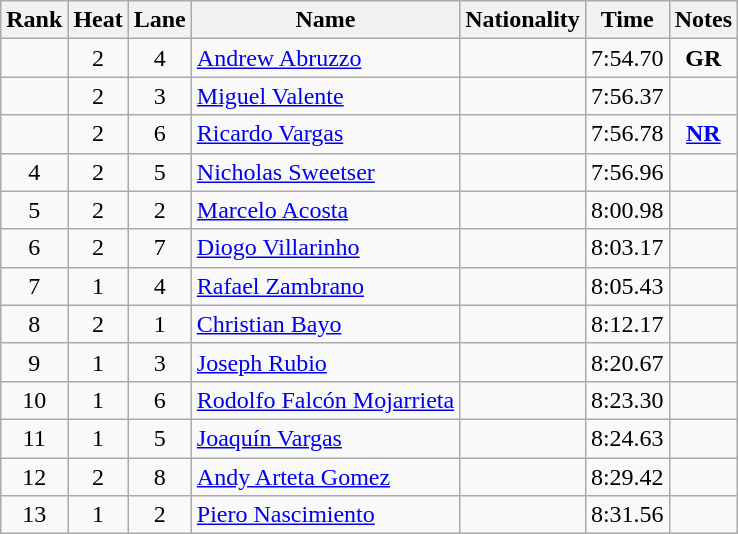<table class="wikitable sortable" style="text-align:center">
<tr>
<th>Rank</th>
<th>Heat</th>
<th>Lane</th>
<th>Name</th>
<th>Nationality</th>
<th>Time</th>
<th>Notes</th>
</tr>
<tr>
<td></td>
<td>2</td>
<td>4</td>
<td align=left><a href='#'>Andrew Abruzzo</a></td>
<td align=left></td>
<td>7:54.70</td>
<td><strong>GR</strong></td>
</tr>
<tr>
<td></td>
<td>2</td>
<td>3</td>
<td align=left><a href='#'>Miguel Valente</a></td>
<td align=left></td>
<td>7:56.37</td>
<td></td>
</tr>
<tr>
<td></td>
<td>2</td>
<td>6</td>
<td align=left><a href='#'>Ricardo Vargas</a></td>
<td align=left></td>
<td>7:56.78</td>
<td><strong><a href='#'>NR</a></strong></td>
</tr>
<tr>
<td>4</td>
<td>2</td>
<td>5</td>
<td align=left><a href='#'>Nicholas Sweetser</a></td>
<td align=left></td>
<td>7:56.96</td>
<td></td>
</tr>
<tr>
<td>5</td>
<td>2</td>
<td>2</td>
<td align=left><a href='#'>Marcelo Acosta</a></td>
<td align=left></td>
<td>8:00.98</td>
<td></td>
</tr>
<tr>
<td>6</td>
<td>2</td>
<td>7</td>
<td align=left><a href='#'>Diogo Villarinho</a></td>
<td align=left></td>
<td>8:03.17</td>
<td></td>
</tr>
<tr>
<td>7</td>
<td>1</td>
<td>4</td>
<td align=left><a href='#'>Rafael Zambrano</a></td>
<td align=left></td>
<td>8:05.43</td>
<td></td>
</tr>
<tr>
<td>8</td>
<td>2</td>
<td>1</td>
<td align=left><a href='#'>Christian Bayo</a></td>
<td align=left></td>
<td>8:12.17</td>
<td></td>
</tr>
<tr>
<td>9</td>
<td>1</td>
<td>3</td>
<td align=left><a href='#'>Joseph Rubio</a></td>
<td align=left></td>
<td>8:20.67</td>
<td></td>
</tr>
<tr>
<td>10</td>
<td>1</td>
<td>6</td>
<td align=left><a href='#'>Rodolfo Falcón Mojarrieta</a></td>
<td align=left></td>
<td>8:23.30</td>
<td></td>
</tr>
<tr>
<td>11</td>
<td>1</td>
<td>5</td>
<td align=left><a href='#'>Joaquín Vargas</a></td>
<td align=left></td>
<td>8:24.63</td>
<td></td>
</tr>
<tr>
<td>12</td>
<td>2</td>
<td>8</td>
<td align=left><a href='#'>Andy Arteta Gomez</a></td>
<td align=left></td>
<td>8:29.42</td>
<td></td>
</tr>
<tr>
<td>13</td>
<td>1</td>
<td>2</td>
<td align=left><a href='#'>Piero Nascimiento</a></td>
<td align=left></td>
<td>8:31.56</td>
<td></td>
</tr>
</table>
